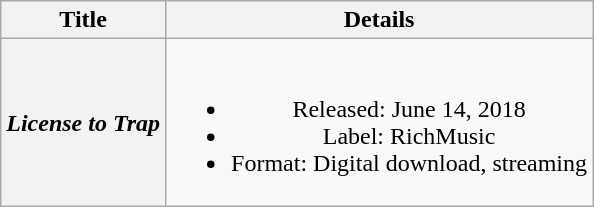<table class="wikitable plainrowheaders" style="text-align:center">
<tr>
<th scope="col">Title</th>
<th scope="col">Details</th>
</tr>
<tr>
<th scope="row"><em>License to Trap</em><br></th>
<td><br><ul><li>Released: June 14, 2018</li><li>Label: RichMusic</li><li>Format: Digital download, streaming</li></ul></td>
</tr>
</table>
